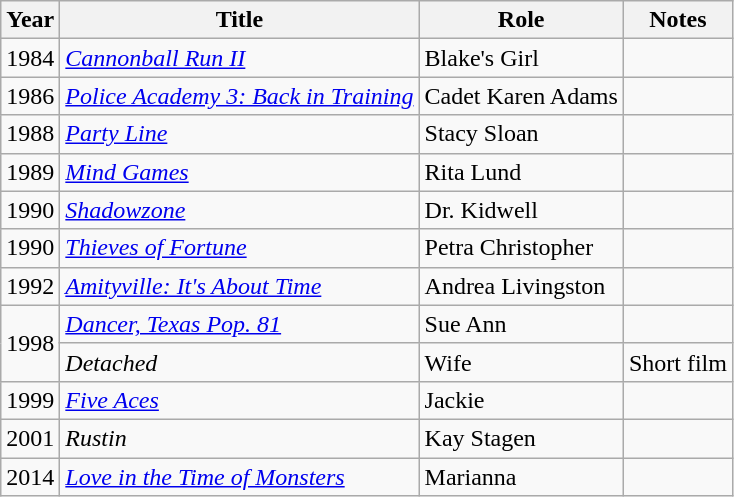<table class="wikitable">
<tr>
<th>Year</th>
<th>Title</th>
<th>Role</th>
<th>Notes</th>
</tr>
<tr>
<td>1984</td>
<td><em><a href='#'>Cannonball Run II</a></em></td>
<td>Blake's Girl</td>
<td></td>
</tr>
<tr>
<td>1986</td>
<td><em><a href='#'>Police Academy 3: Back in Training</a></em></td>
<td>Cadet Karen Adams</td>
<td></td>
</tr>
<tr>
<td>1988</td>
<td><em><a href='#'>Party Line</a></em></td>
<td>Stacy Sloan</td>
<td></td>
</tr>
<tr>
<td>1989</td>
<td><em><a href='#'>Mind Games</a></em></td>
<td>Rita Lund</td>
<td></td>
</tr>
<tr>
<td>1990</td>
<td><em><a href='#'>Shadowzone</a></em></td>
<td>Dr. Kidwell</td>
<td></td>
</tr>
<tr>
<td>1990</td>
<td><em><a href='#'>Thieves of Fortune</a></em></td>
<td>Petra Christopher</td>
<td></td>
</tr>
<tr>
<td>1992</td>
<td><em><a href='#'>Amityville: It's About Time</a></em></td>
<td>Andrea Livingston</td>
<td></td>
</tr>
<tr>
<td rowspan="2">1998</td>
<td><em><a href='#'>Dancer, Texas Pop. 81</a></em></td>
<td>Sue Ann</td>
<td></td>
</tr>
<tr>
<td><em>Detached</em></td>
<td>Wife</td>
<td>Short film</td>
</tr>
<tr>
<td>1999</td>
<td><em><a href='#'>Five Aces</a></em></td>
<td>Jackie</td>
<td></td>
</tr>
<tr>
<td>2001</td>
<td><em>Rustin</em></td>
<td>Kay Stagen</td>
<td></td>
</tr>
<tr>
<td>2014</td>
<td><em><a href='#'>Love in the Time of Monsters</a></em></td>
<td>Marianna</td>
<td></td>
</tr>
</table>
